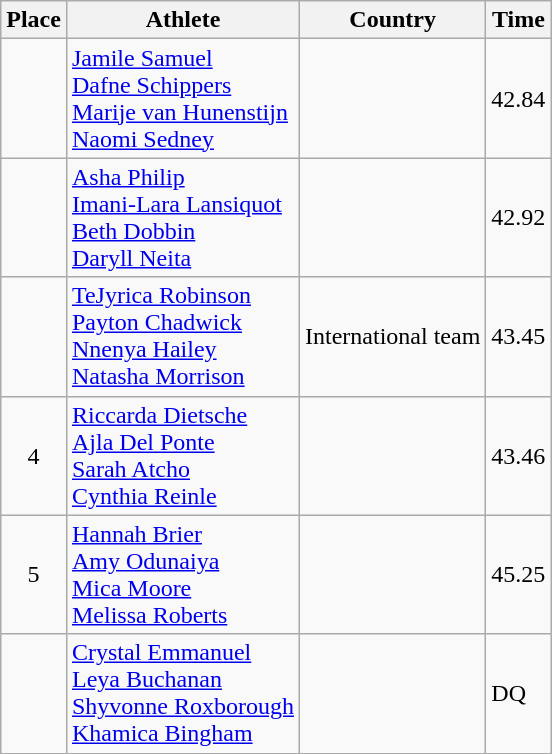<table class="wikitable">
<tr>
<th>Place</th>
<th>Athlete</th>
<th>Country</th>
<th>Time</th>
</tr>
<tr>
<td align=center></td>
<td><a href='#'>Jamile Samuel</a><br><a href='#'>Dafne Schippers</a><br><a href='#'>Marije van Hunenstijn</a><br><a href='#'>Naomi Sedney</a></td>
<td></td>
<td>42.84</td>
</tr>
<tr>
<td align=center></td>
<td><a href='#'>Asha Philip</a><br><a href='#'>Imani-Lara Lansiquot</a><br><a href='#'>Beth Dobbin</a><br><a href='#'>Daryll Neita</a></td>
<td></td>
<td>42.92</td>
</tr>
<tr>
<td align=center></td>
<td><a href='#'>TeJyrica Robinson</a><br><a href='#'>Payton Chadwick</a><br><a href='#'>Nnenya Hailey</a><br><a href='#'>Natasha Morrison</a></td>
<td>International team</td>
<td>43.45</td>
</tr>
<tr>
<td align=center>4</td>
<td><a href='#'>Riccarda Dietsche</a><br><a href='#'>Ajla Del Ponte</a><br><a href='#'>Sarah Atcho</a><br><a href='#'>Cynthia Reinle</a></td>
<td></td>
<td>43.46</td>
</tr>
<tr>
<td align=center>5</td>
<td><a href='#'>Hannah Brier</a><br><a href='#'>Amy Odunaiya</a><br><a href='#'>Mica Moore</a><br><a href='#'>Melissa Roberts</a></td>
<td></td>
<td>45.25</td>
</tr>
<tr>
<td align=center></td>
<td><a href='#'>Crystal Emmanuel</a><br><a href='#'>Leya Buchanan</a><br><a href='#'>Shyvonne Roxborough</a><br><a href='#'>Khamica Bingham</a></td>
<td></td>
<td>DQ</td>
</tr>
</table>
